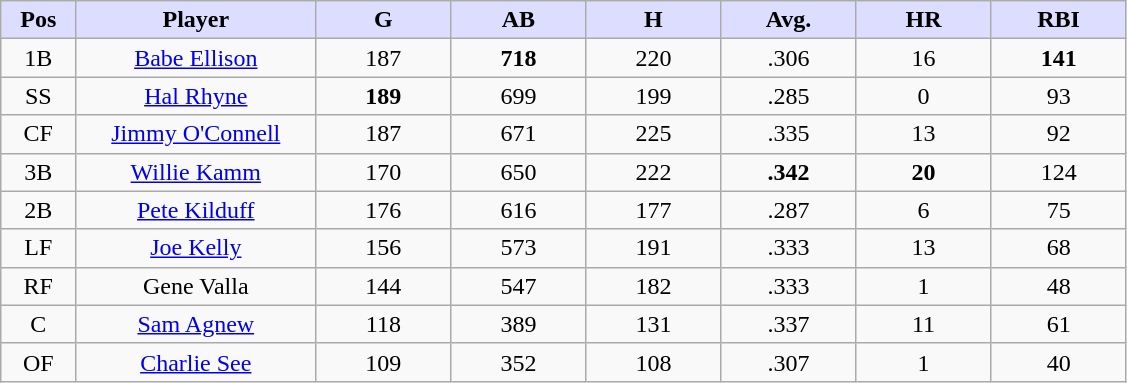<table class="wikitable sortable">
<tr>
<th style="background:#ddf; width:5%;">Pos</th>
<th style="background:#ddf; width:16%;">Player</th>
<th style="background:#ddf; width:9%;">G</th>
<th style="background:#ddf; width:9%;">AB</th>
<th style="background:#ddf; width:9%;">H</th>
<th style="background:#ddf; width:9%;">Avg.</th>
<th style="background:#ddf; width:9%;">HR</th>
<th style="background:#ddf; width:9%;">RBI</th>
</tr>
<tr style="text-align:center;">
<td>1B</td>
<td><a href='#'>Babe Ellison</a></td>
<td>187</td>
<td><strong>718</strong></td>
<td>220</td>
<td>.306</td>
<td>16</td>
<td><strong>141</strong></td>
</tr>
<tr style="text-align:center;">
<td>SS</td>
<td><a href='#'>Hal Rhyne</a></td>
<td><strong>189</strong></td>
<td>699</td>
<td>199</td>
<td>.285</td>
<td>0</td>
<td>93</td>
</tr>
<tr style="text-align:center;">
<td>CF</td>
<td><a href='#'>Jimmy O'Connell</a></td>
<td>187</td>
<td>671</td>
<td>225</td>
<td>.335</td>
<td>13</td>
<td>92</td>
</tr>
<tr style="text-align:center;">
<td>3B</td>
<td><a href='#'>Willie Kamm</a></td>
<td>170</td>
<td>650</td>
<td>222</td>
<td><strong>.342</strong></td>
<td><strong>20</strong></td>
<td>124</td>
</tr>
<tr style="text-align:center;">
<td>2B</td>
<td><a href='#'>Pete Kilduff</a></td>
<td>176</td>
<td>616</td>
<td>177</td>
<td>.287</td>
<td>6</td>
<td>75</td>
</tr>
<tr style="text-align:center;">
<td>LF</td>
<td><a href='#'>Joe Kelly</a></td>
<td>156</td>
<td>573</td>
<td>191</td>
<td>.333</td>
<td>13</td>
<td>68</td>
</tr>
<tr style="text-align:center;">
<td>RF</td>
<td>Gene Valla</td>
<td>144</td>
<td>547</td>
<td>182</td>
<td>.333</td>
<td>1</td>
<td>48</td>
</tr>
<tr style="text-align:center;">
<td>C</td>
<td><a href='#'>Sam Agnew</a></td>
<td>118</td>
<td>389</td>
<td>131</td>
<td>.337</td>
<td>11</td>
<td>61</td>
</tr>
<tr style="text-align:center;">
<td>OF</td>
<td><a href='#'>Charlie See</a></td>
<td>109</td>
<td>352</td>
<td>108</td>
<td>.307</td>
<td>1</td>
<td>40</td>
</tr>
</table>
